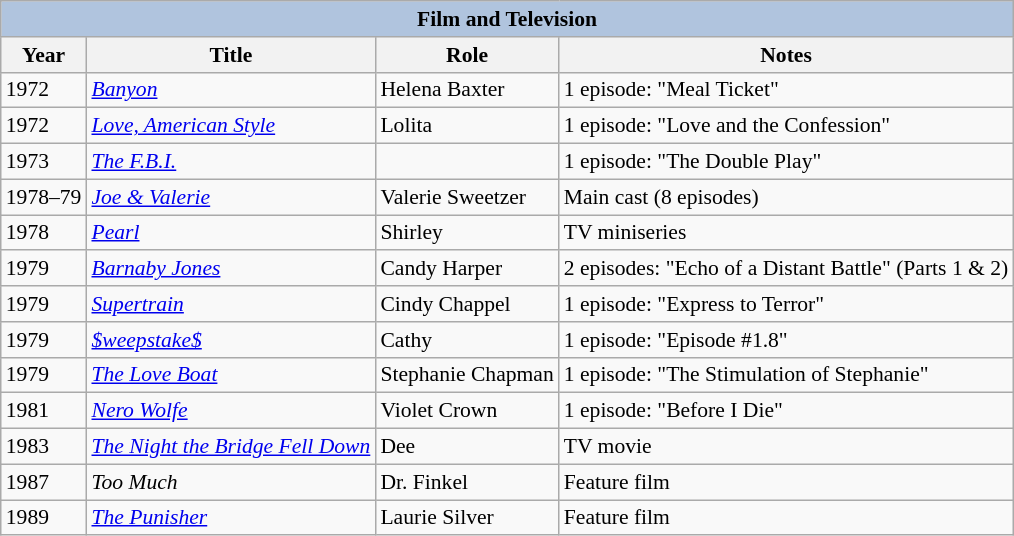<table class="wikitable" style="font-size: 90%;">
<tr>
<th colspan="4" style="background: LightSteelBlue;">Film and Television</th>
</tr>
<tr>
<th>Year</th>
<th>Title</th>
<th>Role</th>
<th>Notes</th>
</tr>
<tr>
<td>1972</td>
<td><em><a href='#'>Banyon</a></em></td>
<td>Helena Baxter</td>
<td>1 episode: "Meal Ticket"</td>
</tr>
<tr>
<td>1972</td>
<td><em><a href='#'>Love, American Style</a></em></td>
<td>Lolita</td>
<td>1 episode: "Love and the Confession"</td>
</tr>
<tr>
<td>1973</td>
<td><em><a href='#'>The F.B.I.</a></em></td>
<td></td>
<td>1 episode: "The Double Play"</td>
</tr>
<tr>
<td>1978–79</td>
<td><em><a href='#'>Joe & Valerie</a></em></td>
<td>Valerie Sweetzer</td>
<td>Main cast (8 episodes)</td>
</tr>
<tr>
<td>1978</td>
<td><em><a href='#'>Pearl</a></em></td>
<td>Shirley</td>
<td>TV miniseries</td>
</tr>
<tr>
<td>1979</td>
<td><em><a href='#'>Barnaby Jones</a></em></td>
<td>Candy Harper</td>
<td>2 episodes: "Echo of a Distant Battle" (Parts 1 & 2)</td>
</tr>
<tr>
<td>1979</td>
<td><em><a href='#'>Supertrain</a></em></td>
<td>Cindy Chappel</td>
<td>1 episode: "Express to Terror"</td>
</tr>
<tr>
<td>1979</td>
<td><em><a href='#'>$weepstake$</a></em></td>
<td>Cathy</td>
<td>1 episode: "Episode #1.8"</td>
</tr>
<tr>
<td>1979</td>
<td><em><a href='#'>The Love Boat</a></em></td>
<td>Stephanie Chapman</td>
<td>1 episode: "The Stimulation of Stephanie"</td>
</tr>
<tr>
<td>1981</td>
<td><em><a href='#'>Nero Wolfe</a></em></td>
<td>Violet Crown</td>
<td>1 episode: "Before I Die"</td>
</tr>
<tr>
<td>1983</td>
<td><em><a href='#'>The Night the Bridge Fell Down</a></em></td>
<td>Dee</td>
<td>TV movie</td>
</tr>
<tr>
<td>1987</td>
<td><em>Too Much</em></td>
<td>Dr. Finkel</td>
<td>Feature film</td>
</tr>
<tr>
<td>1989</td>
<td><em><a href='#'>The Punisher</a></em></td>
<td>Laurie Silver</td>
<td>Feature film</td>
</tr>
</table>
